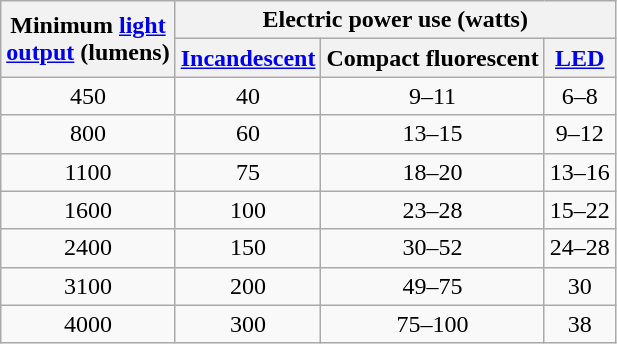<table class="wikitable" style="text-align:center;">
<tr>
<th rowspan=2>Minimum <a href='#'>light<br>output</a> (lumens)</th>
<th colspan=3>Electric power use (watts)</th>
</tr>
<tr>
<th><a href='#'>Incandescent</a></th>
<th>Compact fluorescent</th>
<th><a href='#'>LED</a></th>
</tr>
<tr>
<td>450</td>
<td>40</td>
<td>9–11</td>
<td>6–8</td>
</tr>
<tr>
<td>800</td>
<td>60</td>
<td>13–15</td>
<td>9–12</td>
</tr>
<tr>
<td>1100</td>
<td>75</td>
<td>18–20</td>
<td>13–16</td>
</tr>
<tr>
<td>1600</td>
<td>100</td>
<td>23–28</td>
<td>15–22</td>
</tr>
<tr>
<td>2400</td>
<td>150</td>
<td>30–52</td>
<td>24–28</td>
</tr>
<tr>
<td>3100</td>
<td>200</td>
<td>49–75</td>
<td>30</td>
</tr>
<tr>
<td>4000</td>
<td>300</td>
<td>75–100</td>
<td>38</td>
</tr>
</table>
